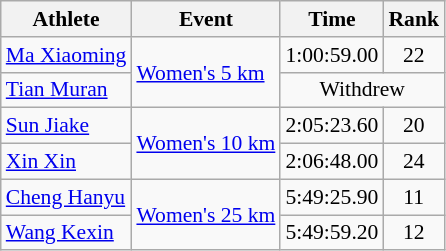<table class="wikitable" style="font-size:90%">
<tr>
<th>Athlete</th>
<th>Event</th>
<th>Time</th>
<th>Rank</th>
</tr>
<tr align="center">
<td align="left"><a href='#'>Ma Xiaoming</a></td>
<td rowspan="2" align="left"><a href='#'>Women's 5 km</a></td>
<td>1:00:59.00</td>
<td>22</td>
</tr>
<tr align="center">
<td align="left"><a href='#'>Tian Muran</a></td>
<td colspan=2>Withdrew</td>
</tr>
<tr align="center">
<td align="left"><a href='#'>Sun Jiake</a></td>
<td rowspan="2" align="left"><a href='#'>Women's 10 km</a></td>
<td>2:05:23.60</td>
<td>20</td>
</tr>
<tr align="center">
<td align="left"><a href='#'>Xin Xin</a></td>
<td>2:06:48.00</td>
<td>24</td>
</tr>
<tr align="center">
<td align="left"><a href='#'>Cheng Hanyu</a></td>
<td rowspan="2" align="left"><a href='#'>Women's 25 km</a></td>
<td>5:49:25.90</td>
<td>11</td>
</tr>
<tr align="center">
<td align="left"><a href='#'>Wang Kexin</a></td>
<td>5:49:59.20</td>
<td>12</td>
</tr>
</table>
